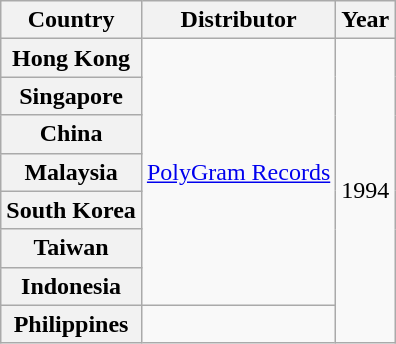<table class="wikitable plainrowheaders">
<tr>
<th>Country</th>
<th>Distributor</th>
<th>Year</th>
</tr>
<tr>
<th scope="row">Hong Kong</th>
<td rowspan="7"><a href='#'>PolyGram Records</a></td>
<td rowspan="8">1994</td>
</tr>
<tr>
<th scope="row">Singapore</th>
</tr>
<tr>
<th scope="row">China</th>
</tr>
<tr>
<th scope="row">Malaysia</th>
</tr>
<tr>
<th scope="row">South Korea</th>
</tr>
<tr>
<th scope="row">Taiwan</th>
</tr>
<tr>
<th scope="row">Indonesia</th>
</tr>
<tr>
<th scope="row">Philippines</th>
<td></td>
</tr>
</table>
